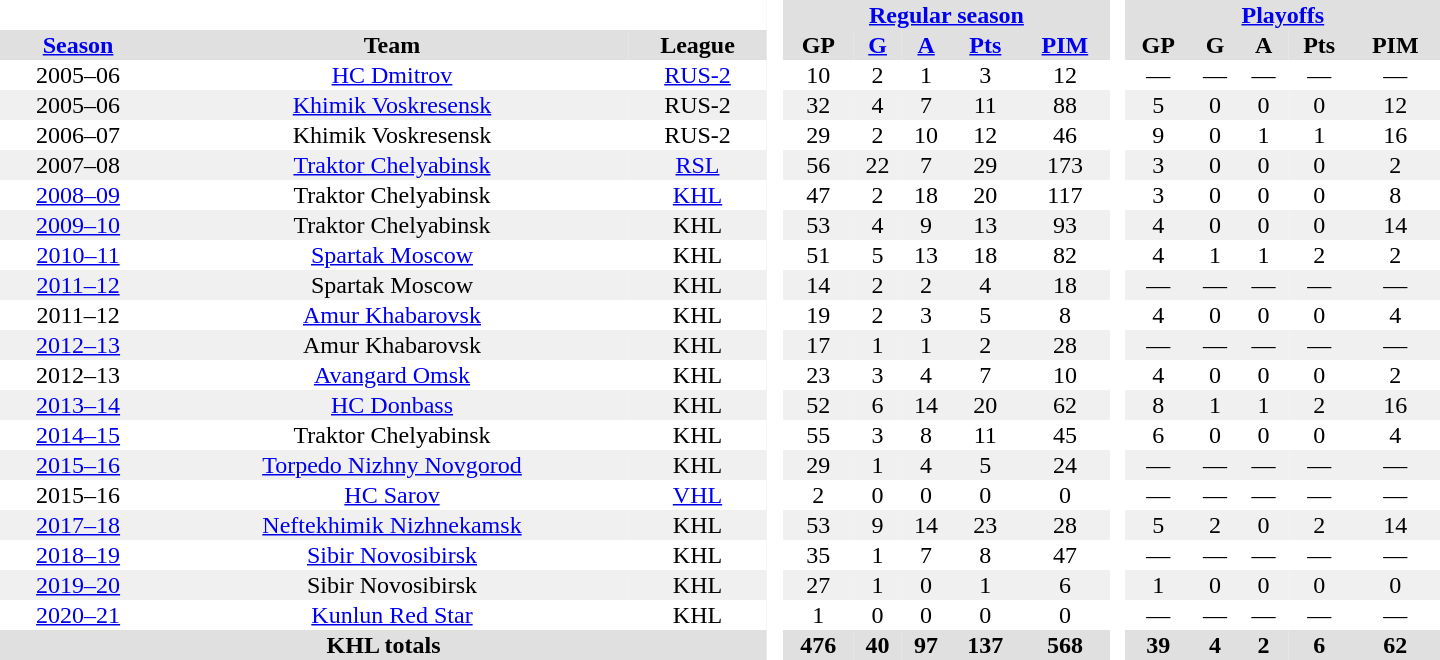<table border="0" cellpadding="1" cellspacing="0" style="text-align:center; width:60em;">
<tr style="background:#e0e0e0;">
<th colspan="3"  bgcolor="#ffffff"> </th>
<th rowspan="99" bgcolor="#ffffff"> </th>
<th colspan="5"><a href='#'>Regular season</a></th>
<th rowspan="99" bgcolor="#ffffff"> </th>
<th colspan="5"><a href='#'>Playoffs</a></th>
</tr>
<tr style="background:#e0e0e0;">
<th><a href='#'>Season</a></th>
<th>Team</th>
<th>League</th>
<th>GP</th>
<th><a href='#'>G</a></th>
<th><a href='#'>A</a></th>
<th><a href='#'>Pts</a></th>
<th><a href='#'>PIM</a></th>
<th>GP</th>
<th>G</th>
<th>A</th>
<th>Pts</th>
<th>PIM</th>
</tr>
<tr ALIGN="center">
<td>2005–06</td>
<td><a href='#'>HC Dmitrov</a></td>
<td><a href='#'>RUS-2</a></td>
<td>10</td>
<td>2</td>
<td>1</td>
<td>3</td>
<td>12</td>
<td>—</td>
<td>—</td>
<td>—</td>
<td>—</td>
<td>—</td>
</tr>
<tr ALIGN="center"  bgcolor="#f0f0f0">
<td>2005–06</td>
<td><a href='#'>Khimik Voskresensk</a></td>
<td>RUS-2</td>
<td>32</td>
<td>4</td>
<td>7</td>
<td>11</td>
<td>88</td>
<td>5</td>
<td>0</td>
<td>0</td>
<td>0</td>
<td>12</td>
</tr>
<tr ALIGN="center">
<td>2006–07</td>
<td>Khimik Voskresensk</td>
<td>RUS-2</td>
<td>29</td>
<td>2</td>
<td>10</td>
<td>12</td>
<td>46</td>
<td>9</td>
<td>0</td>
<td>1</td>
<td>1</td>
<td>16</td>
</tr>
<tr ALIGN="center"  bgcolor="#f0f0f0">
<td>2007–08</td>
<td><a href='#'>Traktor Chelyabinsk</a></td>
<td><a href='#'>RSL</a></td>
<td>56</td>
<td>22</td>
<td>7</td>
<td>29</td>
<td>173</td>
<td>3</td>
<td>0</td>
<td>0</td>
<td>0</td>
<td>2</td>
</tr>
<tr ALIGN="center">
<td><a href='#'>2008–09</a></td>
<td>Traktor Chelyabinsk</td>
<td><a href='#'>KHL</a></td>
<td>47</td>
<td>2</td>
<td>18</td>
<td>20</td>
<td>117</td>
<td>3</td>
<td>0</td>
<td>0</td>
<td>0</td>
<td>8</td>
</tr>
<tr ALIGN="center"  bgcolor="#f0f0f0">
<td><a href='#'>2009–10</a></td>
<td>Traktor Chelyabinsk</td>
<td>KHL</td>
<td>53</td>
<td>4</td>
<td>9</td>
<td>13</td>
<td>93</td>
<td>4</td>
<td>0</td>
<td>0</td>
<td>0</td>
<td>14</td>
</tr>
<tr ALIGN="center">
<td><a href='#'>2010–11</a></td>
<td><a href='#'>Spartak Moscow</a></td>
<td>KHL</td>
<td>51</td>
<td>5</td>
<td>13</td>
<td>18</td>
<td>82</td>
<td>4</td>
<td>1</td>
<td>1</td>
<td>2</td>
<td>2</td>
</tr>
<tr ALIGN="center" bgcolor="#f0f0f0">
<td><a href='#'>2011–12</a></td>
<td>Spartak Moscow</td>
<td>KHL</td>
<td>14</td>
<td>2</td>
<td>2</td>
<td>4</td>
<td>18</td>
<td>—</td>
<td>—</td>
<td>—</td>
<td>—</td>
<td>—</td>
</tr>
<tr ALIGN="center">
<td>2011–12</td>
<td><a href='#'>Amur Khabarovsk</a></td>
<td>KHL</td>
<td>19</td>
<td>2</td>
<td>3</td>
<td>5</td>
<td>8</td>
<td>4</td>
<td>0</td>
<td>0</td>
<td>0</td>
<td>4</td>
</tr>
<tr ALIGN="center" bgcolor="#f0f0f0">
<td><a href='#'>2012–13</a></td>
<td>Amur Khabarovsk</td>
<td>KHL</td>
<td>17</td>
<td>1</td>
<td>1</td>
<td>2</td>
<td>28</td>
<td>—</td>
<td>—</td>
<td>—</td>
<td>—</td>
<td>—</td>
</tr>
<tr ALIGN="center">
<td>2012–13</td>
<td><a href='#'>Avangard Omsk</a></td>
<td>KHL</td>
<td>23</td>
<td>3</td>
<td>4</td>
<td>7</td>
<td>10</td>
<td>4</td>
<td>0</td>
<td>0</td>
<td>0</td>
<td>2</td>
</tr>
<tr ALIGN="center" bgcolor="#f0f0f0">
<td><a href='#'>2013–14</a></td>
<td><a href='#'>HC Donbass</a></td>
<td>KHL</td>
<td>52</td>
<td>6</td>
<td>14</td>
<td>20</td>
<td>62</td>
<td>8</td>
<td>1</td>
<td>1</td>
<td>2</td>
<td>16</td>
</tr>
<tr ALIGN="center">
<td><a href='#'>2014–15</a></td>
<td>Traktor Chelyabinsk</td>
<td>KHL</td>
<td>55</td>
<td>3</td>
<td>8</td>
<td>11</td>
<td>45</td>
<td>6</td>
<td>0</td>
<td>0</td>
<td>0</td>
<td>4</td>
</tr>
<tr ALIGN="center" bgcolor="#f0f0f0">
<td><a href='#'>2015–16</a></td>
<td><a href='#'>Torpedo Nizhny Novgorod</a></td>
<td>KHL</td>
<td>29</td>
<td>1</td>
<td>4</td>
<td>5</td>
<td>24</td>
<td>—</td>
<td>—</td>
<td>—</td>
<td>—</td>
<td>—</td>
</tr>
<tr ALIGN="center">
<td>2015–16</td>
<td><a href='#'>HC Sarov</a></td>
<td><a href='#'>VHL</a></td>
<td>2</td>
<td>0</td>
<td>0</td>
<td>0</td>
<td>0</td>
<td>—</td>
<td>—</td>
<td>—</td>
<td>—</td>
<td>—</td>
</tr>
<tr ALIGN="center" bgcolor="#f0f0f0">
<td><a href='#'>2017–18</a></td>
<td><a href='#'>Neftekhimik Nizhnekamsk</a></td>
<td>KHL</td>
<td>53</td>
<td>9</td>
<td>14</td>
<td>23</td>
<td>28</td>
<td>5</td>
<td>2</td>
<td>0</td>
<td>2</td>
<td>14</td>
</tr>
<tr ALIGN="center">
<td><a href='#'>2018–19</a></td>
<td><a href='#'>Sibir Novosibirsk</a></td>
<td>KHL</td>
<td>35</td>
<td>1</td>
<td>7</td>
<td>8</td>
<td>47</td>
<td>—</td>
<td>—</td>
<td>—</td>
<td>—</td>
<td>—</td>
</tr>
<tr ALIGN="center"  bgcolor="#f0f0f0">
<td><a href='#'>2019–20</a></td>
<td>Sibir Novosibirsk</td>
<td>KHL</td>
<td>27</td>
<td>1</td>
<td>0</td>
<td>1</td>
<td>6</td>
<td>1</td>
<td>0</td>
<td>0</td>
<td>0</td>
<td>0</td>
</tr>
<tr ALIGN="center">
<td><a href='#'>2020–21</a></td>
<td><a href='#'>Kunlun Red Star</a></td>
<td>KHL</td>
<td>1</td>
<td>0</td>
<td>0</td>
<td>0</td>
<td>0</td>
<td>—</td>
<td>—</td>
<td>—</td>
<td>—</td>
<td>—</td>
</tr>
<tr bgcolor="#e0e0e0">
<th colspan="3">KHL totals</th>
<th>476</th>
<th>40</th>
<th>97</th>
<th>137</th>
<th>568</th>
<th>39</th>
<th>4</th>
<th>2</th>
<th>6</th>
<th>62</th>
</tr>
</table>
